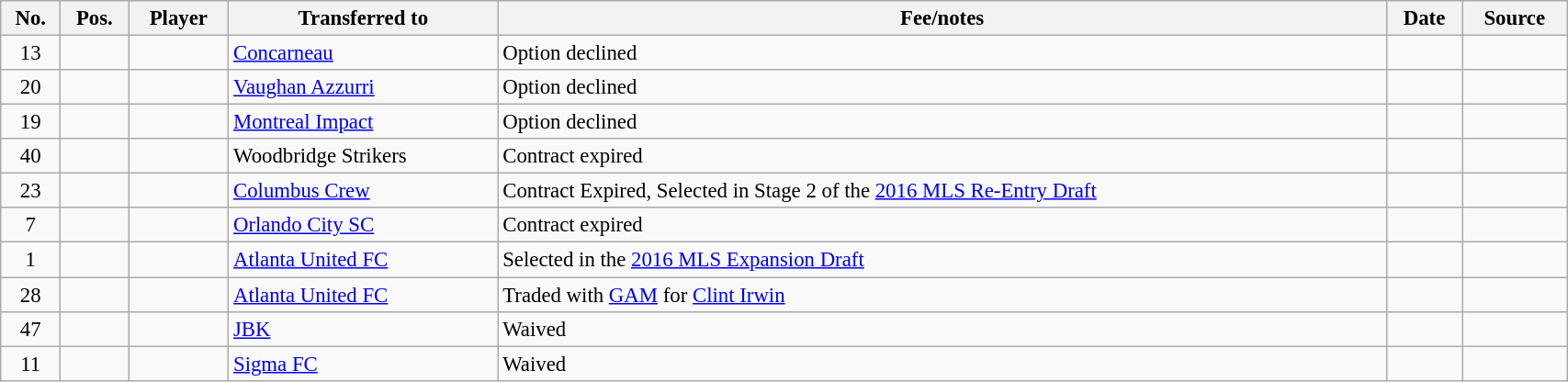<table class="wikitable sortable" style="width:90%; text-align:center; font-size:95%; text-align:left;">
<tr>
<th><strong>No.</strong></th>
<th><strong>Pos.</strong></th>
<th><strong>Player</strong></th>
<th><strong>Transferred to</strong></th>
<th><strong>Fee/notes</strong></th>
<th><strong>Date</strong></th>
<th><strong>Source</strong></th>
</tr>
<tr>
<td align=center>13</td>
<td align=center></td>
<td></td>
<td> <a href='#'>Concarneau</a></td>
<td>Option declined</td>
<td></td>
<td></td>
</tr>
<tr>
<td align=center>20</td>
<td align=center></td>
<td></td>
<td> <a href='#'>Vaughan Azzurri</a></td>
<td>Option declined</td>
<td></td>
<td></td>
</tr>
<tr>
<td align=center>19</td>
<td align=center></td>
<td></td>
<td> <a href='#'>Montreal Impact</a></td>
<td>Option declined</td>
<td></td>
<td></td>
</tr>
<tr>
<td align=center>40</td>
<td align=center></td>
<td></td>
<td> Woodbridge Strikers</td>
<td>Contract expired</td>
<td></td>
<td></td>
</tr>
<tr>
<td align=center>23</td>
<td align=center></td>
<td></td>
<td> <a href='#'>Columbus Crew</a></td>
<td>Contract Expired, Selected in Stage 2 of the <a href='#'>2016 MLS Re-Entry Draft</a></td>
<td></td>
<td></td>
</tr>
<tr>
<td align=center>7</td>
<td align=center></td>
<td></td>
<td> <a href='#'>Orlando City SC</a></td>
<td>Contract expired</td>
<td></td>
<td></td>
</tr>
<tr>
<td align=center>1</td>
<td align=center></td>
<td></td>
<td> <a href='#'>Atlanta United FC</a></td>
<td>Selected in the <a href='#'>2016 MLS Expansion Draft</a></td>
<td></td>
<td></td>
</tr>
<tr>
<td align=center>28</td>
<td align=center></td>
<td></td>
<td> <a href='#'>Atlanta United FC</a></td>
<td>Traded with <a href='#'>GAM</a> for <a href='#'>Clint Irwin</a></td>
<td></td>
<td></td>
</tr>
<tr>
<td align=center>47</td>
<td align=center></td>
<td></td>
<td> <a href='#'>JBK</a></td>
<td>Waived</td>
<td></td>
<td></td>
</tr>
<tr>
<td align=center>11</td>
<td align=center></td>
<td></td>
<td> <a href='#'>Sigma FC</a></td>
<td>Waived</td>
<td></td>
<td></td>
</tr>
</table>
